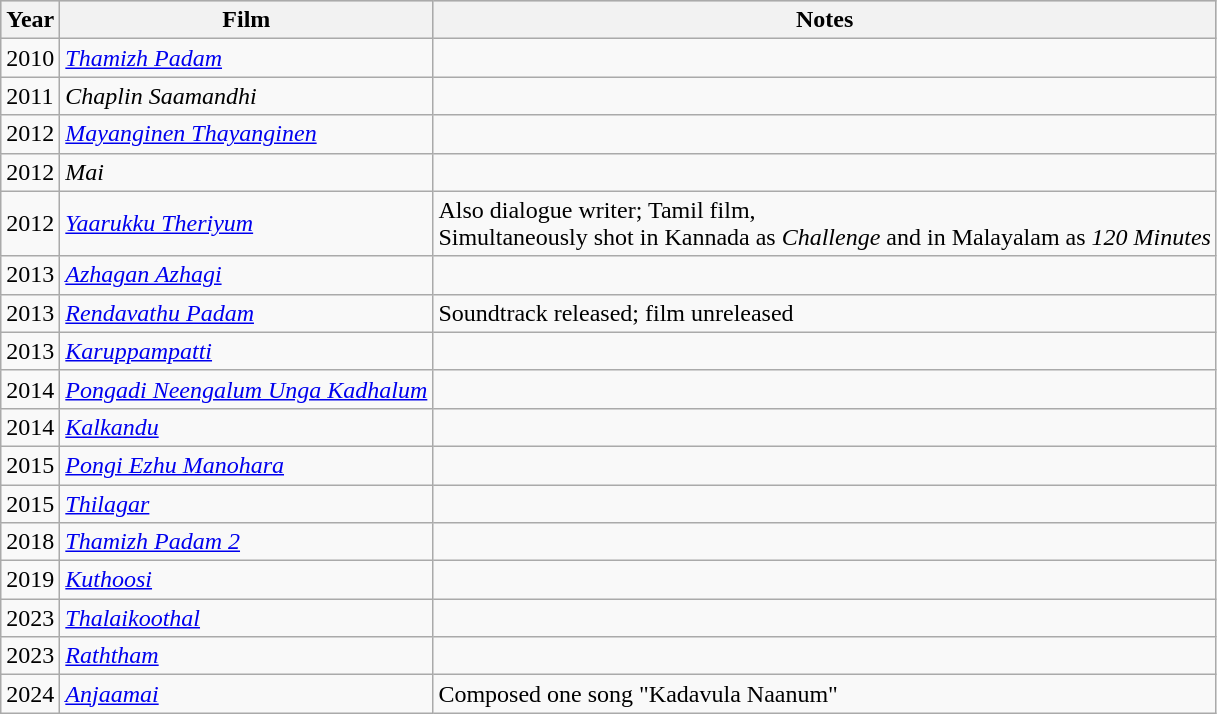<table class="wikitable">
<tr style="background:#ccc; text-align:center;">
<th>Year</th>
<th>Film</th>
<th>Notes</th>
</tr>
<tr>
<td>2010</td>
<td><em><a href='#'>Thamizh Padam</a></em></td>
<td></td>
</tr>
<tr>
<td>2011</td>
<td><em>Chaplin Saamandhi</em></td>
<td></td>
</tr>
<tr>
<td>2012</td>
<td><em><a href='#'>Mayanginen Thayanginen</a></em></td>
<td></td>
</tr>
<tr>
<td>2012</td>
<td><em>Mai</em></td>
<td></td>
</tr>
<tr>
<td>2012</td>
<td><em><a href='#'>Yaarukku Theriyum</a></em></td>
<td>Also dialogue writer; Tamil film,<br>Simultaneously shot in Kannada as <em>Challenge</em> and in Malayalam as <em>120 Minutes</em></td>
</tr>
<tr>
<td>2013</td>
<td><em><a href='#'>Azhagan Azhagi</a></em></td>
<td></td>
</tr>
<tr>
<td>2013</td>
<td><em><a href='#'>Rendavathu Padam</a></em></td>
<td>Soundtrack released; film unreleased</td>
</tr>
<tr>
<td>2013</td>
<td><em><a href='#'>Karuppampatti</a></em></td>
<td></td>
</tr>
<tr>
<td>2014</td>
<td><em><a href='#'>Pongadi Neengalum Unga Kadhalum</a></em></td>
<td></td>
</tr>
<tr>
<td>2014</td>
<td><em><a href='#'>Kalkandu</a></em></td>
<td></td>
</tr>
<tr>
<td>2015</td>
<td><em><a href='#'>Pongi Ezhu Manohara</a></em></td>
<td></td>
</tr>
<tr>
<td>2015</td>
<td><em><a href='#'>Thilagar</a></em></td>
<td></td>
</tr>
<tr>
<td>2018</td>
<td><em><a href='#'>Thamizh Padam 2</a></em></td>
<td></td>
</tr>
<tr>
<td>2019</td>
<td><em><a href='#'>Kuthoosi</a></em></td>
<td></td>
</tr>
<tr>
<td>2023</td>
<td><em><a href='#'>Thalaikoothal</a></em></td>
<td></td>
</tr>
<tr>
<td>2023</td>
<td><em><a href='#'>Raththam</a></em></td>
<td></td>
</tr>
<tr>
<td>2024</td>
<td><em><a href='#'>Anjaamai</a></em></td>
<td>Composed one song "Kadavula Naanum"</td>
</tr>
</table>
